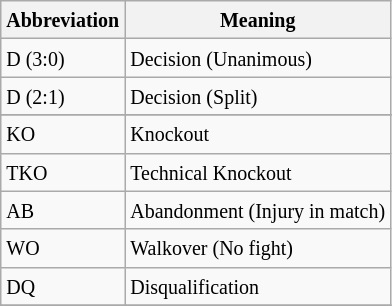<table class="wikitable">
<tr>
<th><small>Abbreviation</small></th>
<th><small>Meaning</small></th>
</tr>
<tr>
<td><small>D (3:0)</small></td>
<td><small>Decision (Unanimous)</small></td>
</tr>
<tr>
<td><small>D (2:1)</small></td>
<td><small>Decision (Split)</small></td>
</tr>
<tr>
</tr>
<tr>
<td><small>KO</small></td>
<td><small>Knockout</small></td>
</tr>
<tr>
<td><small>TKO</small></td>
<td><small>Technical Knockout</small></td>
</tr>
<tr>
<td><small>AB</small></td>
<td><small>Abandonment (Injury in match)</small></td>
</tr>
<tr>
<td><small>WO</small></td>
<td><small>Walkover (No fight)</small></td>
</tr>
<tr>
<td><small>DQ</small></td>
<td><small>Disqualification</small></td>
</tr>
<tr>
</tr>
</table>
